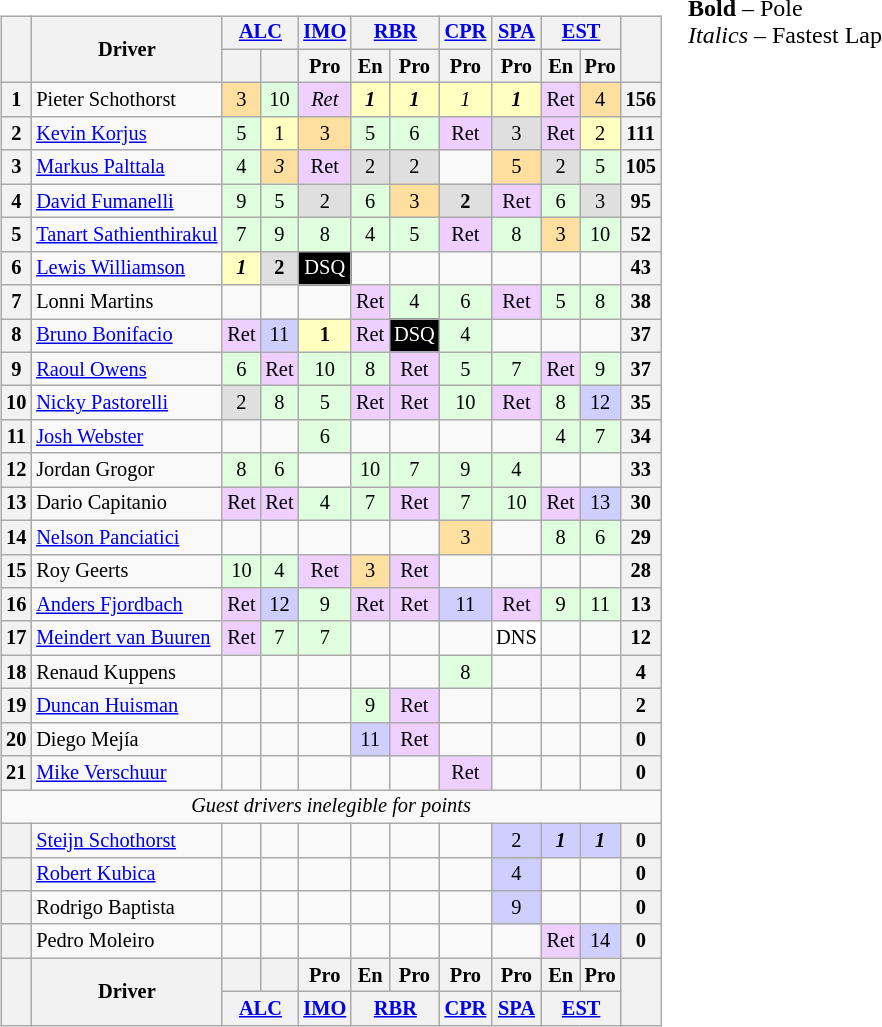<table>
<tr>
<td valign="top"><br><table align=left| class="wikitable" style="font-size: 85%; text-align: center">
<tr valign="top">
<th rowspan=2 valign=middle></th>
<th rowspan=2 valign=middle>Driver</th>
<th colspan=2><a href='#'>ALC</a><br></th>
<th><a href='#'>IMO</a><br></th>
<th colspan=2><a href='#'>RBR</a><br></th>
<th><a href='#'>CPR</a><br></th>
<th><a href='#'>SPA</a><br></th>
<th colspan=2><a href='#'>EST</a><br></th>
<th rowspan=2 valign=middle>  </th>
</tr>
<tr>
<th></th>
<th></th>
<th>Pro</th>
<th>En</th>
<th>Pro</th>
<th>Pro</th>
<th>Pro</th>
<th>En</th>
<th>Pro</th>
</tr>
<tr>
<th>1</th>
<td align="left"> Pieter Schothorst</td>
<td style="background:#ffdf9f;">3</td>
<td style="background:#dfffdf;">10</td>
<td style="background:#efcfff;"><em>Ret</em></td>
<td style="background:#ffffbf;"><strong><em>1</em></strong></td>
<td style="background:#ffffbf;"><strong><em>1</em></strong></td>
<td style="background:#ffffbf;"><em>1</em></td>
<td style="background:#ffffbf;"><strong><em>1</em></strong></td>
<td style="background:#efcfff;">Ret</td>
<td style="background:#ffdf9f;">4</td>
<th>156</th>
</tr>
<tr>
<th>2</th>
<td align="left"> <a href='#'>Kevin Korjus</a></td>
<td style="background:#dfffdf;">5</td>
<td style="background:#ffffbf;">1</td>
<td style="background:#ffdf9f;">3</td>
<td style="background:#dfffdf;">5</td>
<td style="background:#dfffdf;">6</td>
<td style="background:#efcfff;">Ret</td>
<td style="background:#dfdfdf;">3</td>
<td style="background:#efcfff;">Ret</td>
<td style="background:#ffffbf;">2</td>
<th>111</th>
</tr>
<tr>
<th>3</th>
<td align=left> <a href='#'>Markus Palttala</a></td>
<td style="background:#dfffdf;">4</td>
<td style="background:#ffdf9f;"><em>3</em></td>
<td style="background:#efcfff;">Ret</td>
<td style="background:#dfdfdf;">2</td>
<td style="background:#dfdfdf;">2</td>
<td></td>
<td style="background:#ffdf9f;">5</td>
<td style="background:#dfdfdf;">2</td>
<td style="background:#dfffdf;">5</td>
<th>105</th>
</tr>
<tr>
<th>4</th>
<td align=left> <a href='#'>David Fumanelli</a></td>
<td style="background:#dfffdf;">9</td>
<td style="background:#dfffdf;">5</td>
<td style="background:#dfdfdf;">2</td>
<td style="background:#dfffdf;">6</td>
<td style="background:#ffdf9f;">3</td>
<td style="background:#dfdfdf;"><strong>2</strong></td>
<td style="background:#efcfff;">Ret</td>
<td style="background:#dfffdf;">6</td>
<td style="background:#dfdfdf;">3</td>
<th>95</th>
</tr>
<tr>
<th>5</th>
<td align=left> <a href='#'>Tanart Sathienthirakul</a></td>
<td style="background:#dfffdf;">7</td>
<td style="background:#dfffdf;">9</td>
<td style="background:#dfffdf;">8</td>
<td style="background:#dfffdf;">4</td>
<td style="background:#dfffdf;">5</td>
<td style="background:#efcfff;">Ret</td>
<td style="background:#dfffdf;">8</td>
<td style="background:#ffdf9f;">3</td>
<td style="background:#dfffdf;">10</td>
<th>52</th>
</tr>
<tr>
<th>6</th>
<td align=left> <a href='#'>Lewis Williamson</a></td>
<td style="background:#ffffbf;"><strong><em>1</em></strong></td>
<td style="background:#dfdfdf;"><strong>2</strong></td>
<td style="background:#000000; color:white">DSQ</td>
<td></td>
<td></td>
<td></td>
<td></td>
<td></td>
<td></td>
<th>43</th>
</tr>
<tr>
<th>7</th>
<td align="left"> Lonni Martins</td>
<td></td>
<td></td>
<td></td>
<td style="background:#efcfff;">Ret</td>
<td style="background:#dfffdf;">4</td>
<td style="background:#dfffdf;">6</td>
<td style="background:#efcfff;">Ret</td>
<td style="background:#dfffdf;">5</td>
<td style="background:#dfffdf;">8</td>
<th>38</th>
</tr>
<tr>
<th>8</th>
<td align="left"> <a href='#'>Bruno Bonifacio</a></td>
<td style="background:#efcfff;">Ret</td>
<td style="background:#cfcfff;">11</td>
<td style="background:#ffffbf;"><strong>1</strong></td>
<td style="background:#efcfff;">Ret</td>
<td style="background:#000000; color:white">DSQ</td>
<td style="background:#dfffdf;">4</td>
<td></td>
<td></td>
<td></td>
<th>37</th>
</tr>
<tr>
<th>9</th>
<td align="left"> <a href='#'>Raoul Owens</a></td>
<td style="background:#dfffdf;">6</td>
<td style="background:#efcfff;">Ret</td>
<td style="background:#dfffdf;">10</td>
<td style="background:#dfffdf;">8</td>
<td style="background:#efcfff;">Ret</td>
<td style="background:#dfffdf;">5</td>
<td style="background:#dfffdf;">7</td>
<td style="background:#efcfff;">Ret</td>
<td style="background:#dfffdf;">9</td>
<th>37</th>
</tr>
<tr>
<th>10</th>
<td align="left"> <a href='#'>Nicky Pastorelli</a></td>
<td style="background:#dfdfdf;">2</td>
<td style="background:#dfffdf;">8</td>
<td style="background:#dfffdf;">5</td>
<td style="background:#efcfff;">Ret</td>
<td style="background:#efcfff;">Ret</td>
<td style="background:#dfffdf;">10</td>
<td style="background:#efcfff;">Ret</td>
<td style="background:#dfffdf;">8</td>
<td style="background:#cfcfff;">12</td>
<th>35</th>
</tr>
<tr>
<th>11</th>
<td align=left> <a href='#'>Josh Webster</a></td>
<td></td>
<td></td>
<td style="background:#dfffdf;">6</td>
<td></td>
<td></td>
<td></td>
<td></td>
<td style="background:#dfffdf;">4</td>
<td style="background:#dfffdf;">7</td>
<th>34</th>
</tr>
<tr>
<th>12</th>
<td align="left"> Jordan Grogor</td>
<td style="background:#dfffdf;">8</td>
<td style="background:#dfffdf;">6</td>
<td></td>
<td style="background:#dfffdf;">10</td>
<td style="background:#dfffdf;">7</td>
<td style="background:#dfffdf;">9</td>
<td style="background:#dfffdf;">4</td>
<td></td>
<td></td>
<th>33</th>
</tr>
<tr>
<th>13</th>
<td align="left"> Dario Capitanio</td>
<td style="background:#efcfff;">Ret</td>
<td style="background:#efcfff;">Ret</td>
<td style="background:#dfffdf;">4</td>
<td style="background:#dfffdf;">7</td>
<td style="background:#efcfff;">Ret</td>
<td style="background:#dfffdf;">7</td>
<td style="background:#dfffdf;">10</td>
<td style="background:#efcfff;">Ret</td>
<td style="background:#cfcfff;">13</td>
<th>30</th>
</tr>
<tr>
<th>14</th>
<td align=left> <a href='#'>Nelson Panciatici</a></td>
<td></td>
<td></td>
<td></td>
<td></td>
<td></td>
<td style="background:#ffdf9f;">3</td>
<td></td>
<td style="background:#dfffdf;">8</td>
<td style="background:#dfffdf;">6</td>
<th>29</th>
</tr>
<tr>
<th>15</th>
<td align=left> Roy Geerts</td>
<td style="background:#dfffdf;">10</td>
<td style="background:#dfffdf;">4</td>
<td style="background:#efcfff;">Ret</td>
<td style="background:#ffdf9f;">3</td>
<td style="background:#efcfff;">Ret</td>
<td></td>
<td></td>
<td></td>
<td></td>
<th>28</th>
</tr>
<tr>
<th>16</th>
<td align=left> <a href='#'>Anders Fjordbach</a></td>
<td style="background:#efcfff;">Ret</td>
<td style="background:#cfcfff;">12</td>
<td style="background:#dfffdf;">9</td>
<td style="background:#efcfff;">Ret</td>
<td style="background:#efcfff;">Ret</td>
<td style="background:#cfcfff;">11</td>
<td style="background:#efcfff;">Ret</td>
<td style="background:#dfffdf;">9</td>
<td style="background:#dfffdf;">11</td>
<th>13</th>
</tr>
<tr>
<th>17</th>
<td align="left"> <a href='#'>Meindert van Buuren</a></td>
<td style="background:#efcfff;">Ret</td>
<td style="background:#dfffdf;">7</td>
<td style="background:#dfffdf;">7</td>
<td></td>
<td></td>
<td></td>
<td style="background:#ffffff;">DNS</td>
<td></td>
<td></td>
<th>12</th>
</tr>
<tr>
<th>18</th>
<td align=left> Renaud Kuppens</td>
<td></td>
<td></td>
<td></td>
<td></td>
<td></td>
<td style="background:#dfffdf;">8</td>
<td></td>
<td></td>
<td></td>
<th>4</th>
</tr>
<tr>
<th>19</th>
<td align=left> <a href='#'>Duncan Huisman</a></td>
<td></td>
<td></td>
<td></td>
<td style="background:#dfffdf;">9</td>
<td style="background:#efcfff;">Ret</td>
<td></td>
<td></td>
<td></td>
<td></td>
<th>2</th>
</tr>
<tr>
<th>20</th>
<td align=left> Diego Mejía</td>
<td></td>
<td></td>
<td></td>
<td style="background:#cfcfff;">11</td>
<td style="background:#efcfff;">Ret</td>
<td></td>
<td></td>
<td></td>
<td></td>
<th>0</th>
</tr>
<tr>
<th>21</th>
<td align=left> <a href='#'>Mike Verschuur</a></td>
<td></td>
<td></td>
<td></td>
<td></td>
<td></td>
<td style="background:#efcfff;">Ret</td>
<td></td>
<td></td>
<td></td>
<th>0</th>
</tr>
<tr>
<td colspan=12 align=center><em>Guest drivers inelegible for points</em></td>
</tr>
<tr>
<th></th>
<td align=left> <a href='#'>Steijn Schothorst</a></td>
<td></td>
<td></td>
<td></td>
<td></td>
<td></td>
<td></td>
<td style="background:#cfcfff;">2</td>
<td style="background:#cfcfff;"><strong><em>1</em></strong></td>
<td style="background:#cfcfff;"><strong><em>1</em></strong></td>
<th>0</th>
</tr>
<tr>
<th></th>
<td align=left> <a href='#'>Robert Kubica</a></td>
<td></td>
<td></td>
<td></td>
<td></td>
<td></td>
<td></td>
<td style="background:#cfcfff;">4</td>
<td></td>
<td></td>
<th>0</th>
</tr>
<tr>
<th></th>
<td align=left> Rodrigo Baptista</td>
<td></td>
<td></td>
<td></td>
<td></td>
<td></td>
<td></td>
<td style="background:#cfcfff;">9</td>
<td></td>
<td></td>
<th>0</th>
</tr>
<tr>
<th></th>
<td align=left> Pedro Moleiro</td>
<td></td>
<td></td>
<td></td>
<td></td>
<td></td>
<td></td>
<td></td>
<td style="background:#efcfff;">Ret</td>
<td style="background:#cfcfff;">14</td>
<th>0</th>
</tr>
<tr valign="top">
<th rowspan=2 valign=middle></th>
<th rowspan=2 valign=middle>Driver</th>
<th></th>
<th></th>
<th>Pro</th>
<th>En</th>
<th>Pro</th>
<th>Pro</th>
<th>Pro</th>
<th>En</th>
<th>Pro</th>
<th rowspan=2 valign=middle>  </th>
</tr>
<tr>
<th colspan=2><a href='#'>ALC</a><br></th>
<th><a href='#'>IMO</a><br></th>
<th colspan=2><a href='#'>RBR</a><br></th>
<th><a href='#'>CPR</a><br></th>
<th><a href='#'>SPA</a><br></th>
<th colspan=2><a href='#'>EST</a><br></th>
</tr>
</table>
</td>
<td valign="top"><br>
<span><strong>Bold</strong> – Pole<br>
<em>Italics</em> – Fastest Lap</span></td>
</tr>
</table>
